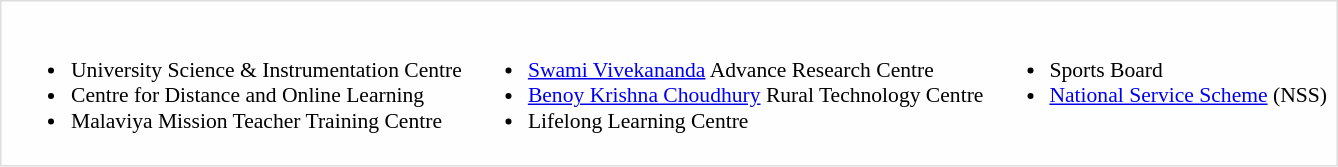<table style="border:1px solid #ddd; background:#fefefe; padding:3px; margin:0; margin:auto;">
<tr style="vertical-align:top; font-size:90%;">
<td><br><ul><li>University Science & Instrumentation Centre</li><li>Centre for Distance and Online Learning</li><li>Malaviya Mission Teacher Training Centre</li></ul></td>
<td><br><ul><li><a href='#'>Swami Vivekananda</a> Advance Research Centre</li><li><a href='#'>Benoy Krishna Choudhury</a> Rural Technology Centre</li><li>Lifelong Learning Centre</li></ul></td>
<td><br><ul><li>Sports Board</li><li><a href='#'>National Service Scheme</a> (NSS)</li></ul></td>
</tr>
</table>
